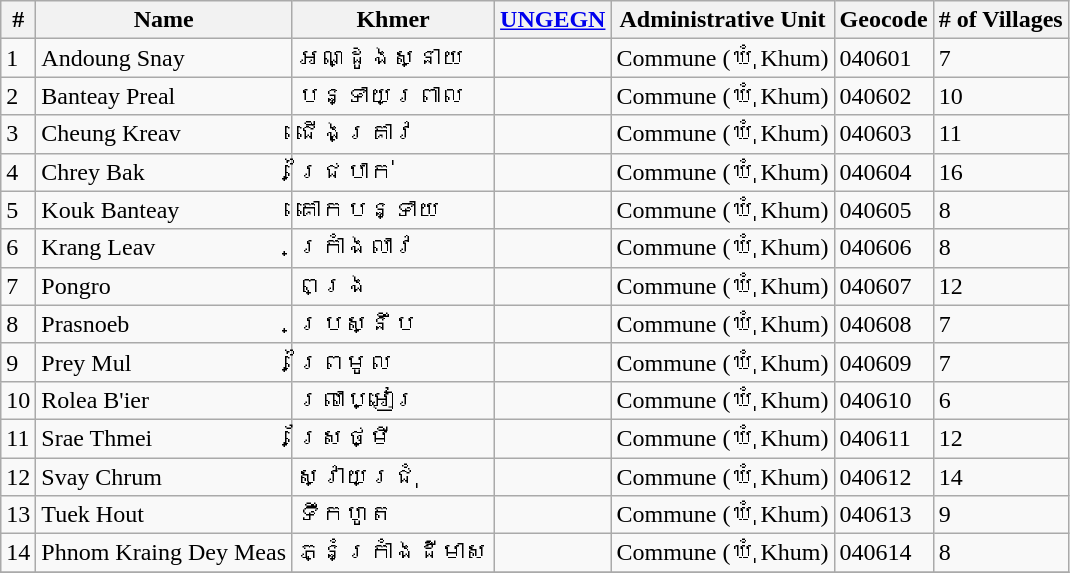<table class="wikitable sortable">
<tr>
<th>#</th>
<th>Name</th>
<th>Khmer</th>
<th><a href='#'>UNGEGN</a></th>
<th>Administrative Unit</th>
<th>Geocode</th>
<th># of Villages</th>
</tr>
<tr>
<td>1</td>
<td>Andoung Snay</td>
<td>អណ្ដូងស្នាយ</td>
<td></td>
<td>Commune (ឃុំ Khum)</td>
<td>040601</td>
<td>7</td>
</tr>
<tr>
<td>2</td>
<td>Banteay Preal</td>
<td>បន្ទាយព្រាល</td>
<td></td>
<td>Commune (ឃុំ Khum)</td>
<td>040602</td>
<td>10</td>
</tr>
<tr>
<td>3</td>
<td>Cheung Kreav</td>
<td>ជើងគ្រាវ</td>
<td></td>
<td>Commune (ឃុំ Khum)</td>
<td>040603</td>
<td>11</td>
</tr>
<tr>
<td>4</td>
<td>Chrey Bak</td>
<td>ជ្រៃបាក់</td>
<td></td>
<td>Commune (ឃុំ Khum)</td>
<td>040604</td>
<td>16</td>
</tr>
<tr>
<td>5</td>
<td>Kouk Banteay</td>
<td>គោកបន្ទាយ</td>
<td></td>
<td>Commune (ឃុំ Khum)</td>
<td>040605</td>
<td>8</td>
</tr>
<tr>
<td>6</td>
<td>Krang Leav</td>
<td>ក្រាំងលាវ</td>
<td></td>
<td>Commune (ឃុំ Khum)</td>
<td>040606</td>
<td>8</td>
</tr>
<tr>
<td>7</td>
<td>Pongro</td>
<td>ពង្រ</td>
<td></td>
<td>Commune (ឃុំ Khum)</td>
<td>040607</td>
<td>12</td>
</tr>
<tr>
<td>8</td>
<td>Prasnoeb</td>
<td>ប្រស្នឹប</td>
<td></td>
<td>Commune (ឃុំ Khum)</td>
<td>040608</td>
<td>7</td>
</tr>
<tr>
<td>9</td>
<td>Prey Mul</td>
<td>ព្រៃមូល</td>
<td></td>
<td>Commune (ឃុំ Khum)</td>
<td>040609</td>
<td>7</td>
</tr>
<tr>
<td>10</td>
<td>Rolea B'ier</td>
<td>រលាប្អៀរ</td>
<td></td>
<td>Commune (ឃុំ Khum)</td>
<td>040610</td>
<td>6</td>
</tr>
<tr>
<td>11</td>
<td>Srae Thmei</td>
<td>ស្រែថ្មី</td>
<td></td>
<td>Commune (ឃុំ Khum)</td>
<td>040611</td>
<td>12</td>
</tr>
<tr>
<td>12</td>
<td>Svay Chrum</td>
<td>ស្វាយជ្រុំ</td>
<td></td>
<td>Commune (ឃុំ Khum)</td>
<td>040612</td>
<td>14</td>
</tr>
<tr>
<td>13</td>
<td>Tuek Hout</td>
<td>ទឹកហូត</td>
<td></td>
<td>Commune (ឃុំ Khum)</td>
<td>040613</td>
<td>9</td>
</tr>
<tr>
<td>14</td>
<td>Phnom Kraing Dey Meas</td>
<td>ភ្នំក្រាំងដីមាស</td>
<td></td>
<td>Commune (ឃុំ Khum)</td>
<td>040614</td>
<td>8</td>
</tr>
<tr>
</tr>
</table>
